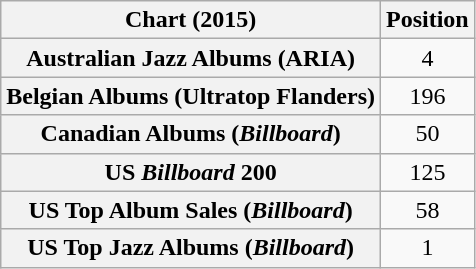<table class="wikitable sortable plainrowheaders" style="text-align:center">
<tr>
<th>Chart (2015)</th>
<th>Position</th>
</tr>
<tr>
<th scope="row">Australian Jazz Albums (ARIA)</th>
<td>4</td>
</tr>
<tr>
<th scope="row">Belgian Albums (Ultratop Flanders)</th>
<td>196</td>
</tr>
<tr>
<th scope="row">Canadian Albums (<em>Billboard</em>)</th>
<td>50</td>
</tr>
<tr>
<th scope="row">US <em>Billboard</em> 200</th>
<td>125</td>
</tr>
<tr>
<th scope="row">US Top Album Sales (<em>Billboard</em>)</th>
<td>58</td>
</tr>
<tr>
<th scope="row">US Top Jazz Albums (<em>Billboard</em>)</th>
<td>1</td>
</tr>
</table>
